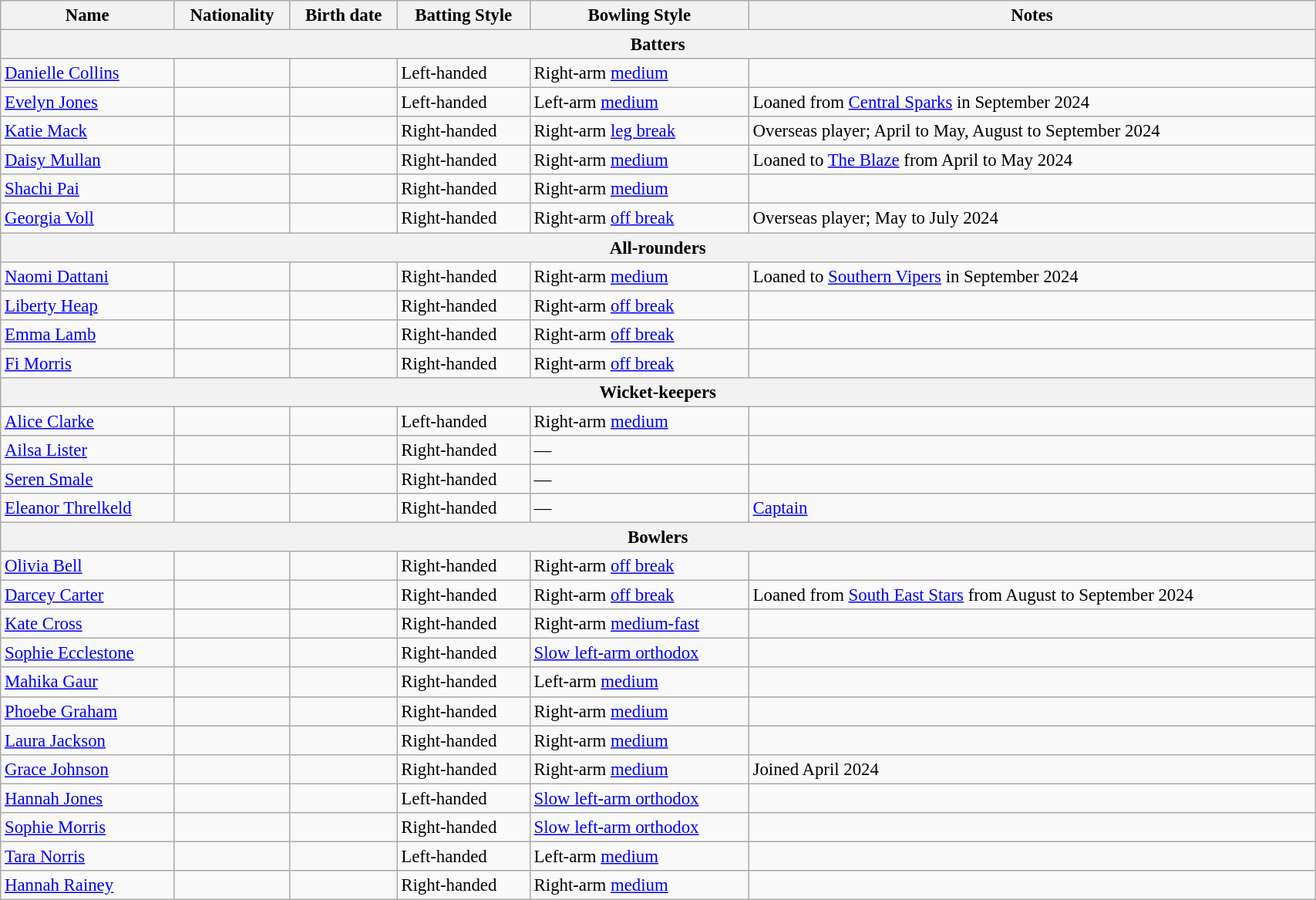<table class="wikitable"  style="font-size:95%; width:90%;">
<tr>
<th>Name</th>
<th>Nationality</th>
<th>Birth date</th>
<th>Batting Style</th>
<th>Bowling Style</th>
<th>Notes</th>
</tr>
<tr>
<th colspan="7">Batters</th>
</tr>
<tr>
<td><a href='#'>Danielle Collins</a></td>
<td></td>
<td></td>
<td>Left-handed</td>
<td>Right-arm <a href='#'>medium</a></td>
<td></td>
</tr>
<tr>
<td><a href='#'>Evelyn Jones</a></td>
<td></td>
<td></td>
<td>Left-handed</td>
<td>Left-arm <a href='#'>medium</a></td>
<td>Loaned from <a href='#'>Central Sparks</a> in September 2024</td>
</tr>
<tr>
<td><a href='#'>Katie Mack</a></td>
<td></td>
<td></td>
<td>Right-handed</td>
<td>Right-arm <a href='#'>leg break</a></td>
<td>Overseas player; April to May, August to September 2024</td>
</tr>
<tr>
<td><a href='#'>Daisy Mullan</a></td>
<td></td>
<td></td>
<td>Right-handed</td>
<td>Right-arm <a href='#'>medium</a></td>
<td>Loaned to <a href='#'>The Blaze</a> from April to May 2024</td>
</tr>
<tr>
<td><a href='#'>Shachi Pai</a></td>
<td></td>
<td></td>
<td>Right-handed</td>
<td>Right-arm <a href='#'>medium</a></td>
<td></td>
</tr>
<tr>
<td><a href='#'>Georgia Voll</a></td>
<td></td>
<td></td>
<td>Right-handed</td>
<td>Right-arm <a href='#'>off break</a></td>
<td>Overseas player; May to July 2024</td>
</tr>
<tr>
<th colspan="7">All-rounders</th>
</tr>
<tr>
<td><a href='#'>Naomi Dattani</a></td>
<td></td>
<td></td>
<td>Right-handed</td>
<td>Right-arm <a href='#'>medium</a></td>
<td>Loaned to <a href='#'>Southern Vipers</a> in September 2024</td>
</tr>
<tr>
<td><a href='#'>Liberty Heap</a></td>
<td></td>
<td></td>
<td>Right-handed</td>
<td>Right-arm <a href='#'>off break</a></td>
<td></td>
</tr>
<tr>
<td><a href='#'>Emma Lamb</a></td>
<td></td>
<td></td>
<td>Right-handed</td>
<td>Right-arm <a href='#'>off break</a></td>
<td></td>
</tr>
<tr>
<td><a href='#'>Fi Morris</a></td>
<td></td>
<td></td>
<td>Right-handed</td>
<td>Right-arm <a href='#'>off break</a></td>
<td></td>
</tr>
<tr>
<th colspan="7">Wicket-keepers</th>
</tr>
<tr>
<td><a href='#'>Alice Clarke</a></td>
<td></td>
<td></td>
<td>Left-handed</td>
<td>Right-arm <a href='#'>medium</a></td>
<td></td>
</tr>
<tr>
<td><a href='#'>Ailsa Lister</a></td>
<td></td>
<td></td>
<td>Right-handed</td>
<td>—</td>
<td></td>
</tr>
<tr>
<td><a href='#'>Seren Smale</a></td>
<td></td>
<td></td>
<td>Right-handed</td>
<td>—</td>
<td></td>
</tr>
<tr>
<td><a href='#'>Eleanor Threlkeld</a></td>
<td></td>
<td></td>
<td>Right-handed</td>
<td>—</td>
<td><a href='#'>Captain</a></td>
</tr>
<tr>
<th colspan="7">Bowlers</th>
</tr>
<tr>
<td><a href='#'>Olivia Bell</a></td>
<td></td>
<td></td>
<td>Right-handed</td>
<td>Right-arm <a href='#'>off break</a></td>
<td></td>
</tr>
<tr>
<td><a href='#'>Darcey Carter</a></td>
<td></td>
<td></td>
<td>Right-handed</td>
<td>Right-arm <a href='#'>off break</a></td>
<td>Loaned from <a href='#'>South East Stars</a> from August to September 2024</td>
</tr>
<tr>
<td><a href='#'>Kate Cross</a></td>
<td></td>
<td></td>
<td>Right-handed</td>
<td>Right-arm <a href='#'>medium-fast</a></td>
<td></td>
</tr>
<tr>
<td><a href='#'>Sophie Ecclestone</a></td>
<td></td>
<td></td>
<td>Right-handed</td>
<td><a href='#'>Slow left-arm orthodox</a></td>
<td></td>
</tr>
<tr>
<td><a href='#'>Mahika Gaur</a></td>
<td></td>
<td></td>
<td>Right-handed</td>
<td>Left-arm <a href='#'>medium</a></td>
<td></td>
</tr>
<tr>
<td><a href='#'>Phoebe Graham</a></td>
<td></td>
<td></td>
<td>Right-handed</td>
<td>Right-arm <a href='#'>medium</a></td>
<td></td>
</tr>
<tr>
<td><a href='#'>Laura Jackson</a></td>
<td></td>
<td></td>
<td>Right-handed</td>
<td>Right-arm <a href='#'>medium</a></td>
<td></td>
</tr>
<tr>
<td><a href='#'>Grace Johnson</a></td>
<td></td>
<td></td>
<td>Right-handed</td>
<td>Right-arm <a href='#'>medium</a></td>
<td>Joined April 2024</td>
</tr>
<tr>
<td><a href='#'>Hannah Jones</a></td>
<td></td>
<td></td>
<td>Left-handed</td>
<td><a href='#'>Slow left-arm orthodox</a></td>
<td></td>
</tr>
<tr>
<td><a href='#'>Sophie Morris</a></td>
<td></td>
<td></td>
<td>Right-handed</td>
<td><a href='#'>Slow left-arm orthodox</a></td>
<td></td>
</tr>
<tr>
<td><a href='#'>Tara Norris</a></td>
<td></td>
<td></td>
<td>Left-handed</td>
<td>Left-arm <a href='#'>medium</a></td>
<td></td>
</tr>
<tr>
<td><a href='#'>Hannah Rainey</a></td>
<td></td>
<td></td>
<td>Right-handed</td>
<td>Right-arm <a href='#'>medium</a></td>
<td></td>
</tr>
</table>
